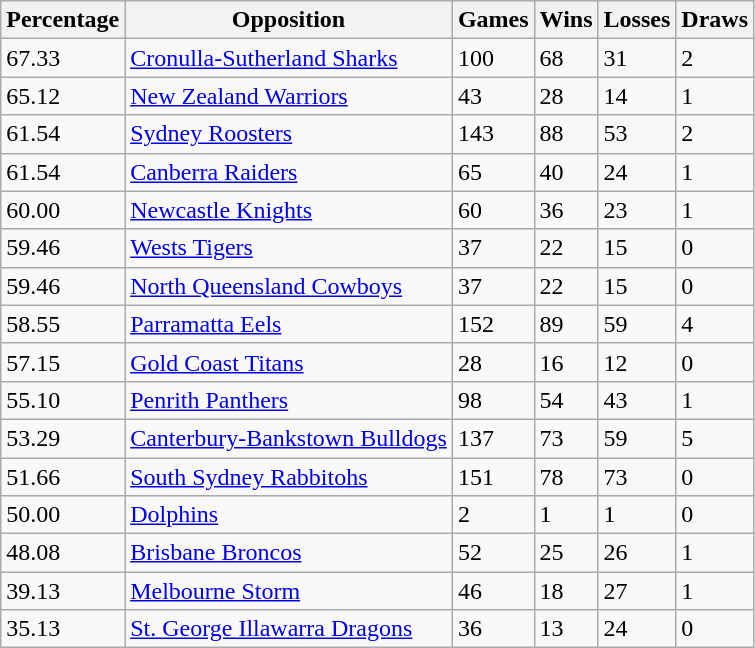<table class="wikitable" style="text-align:left;">
<tr>
<th>Percentage</th>
<th>Opposition</th>
<th>Games</th>
<th>Wins</th>
<th>Losses</th>
<th>Draws</th>
</tr>
<tr>
<td>67.33</td>
<td> <a href='#'>Cronulla-Sutherland Sharks</a></td>
<td>100</td>
<td>68</td>
<td>31</td>
<td>2</td>
</tr>
<tr>
<td>65.12</td>
<td> <a href='#'>New Zealand Warriors</a></td>
<td>43</td>
<td>28</td>
<td>14</td>
<td>1</td>
</tr>
<tr>
<td>61.54</td>
<td> <a href='#'>Sydney Roosters</a></td>
<td>143</td>
<td>88</td>
<td>53</td>
<td>2</td>
</tr>
<tr>
<td>61.54</td>
<td> <a href='#'>Canberra Raiders</a></td>
<td>65</td>
<td>40</td>
<td>24</td>
<td>1</td>
</tr>
<tr>
<td>60.00</td>
<td> <a href='#'>Newcastle Knights</a></td>
<td>60</td>
<td>36</td>
<td>23</td>
<td>1</td>
</tr>
<tr>
<td>59.46</td>
<td> <a href='#'>Wests Tigers</a></td>
<td>37</td>
<td>22</td>
<td>15</td>
<td>0</td>
</tr>
<tr>
<td>59.46</td>
<td> <a href='#'>North Queensland Cowboys</a></td>
<td>37</td>
<td>22</td>
<td>15</td>
<td>0</td>
</tr>
<tr>
<td>58.55</td>
<td> <a href='#'>Parramatta Eels</a></td>
<td>152</td>
<td>89</td>
<td>59</td>
<td>4</td>
</tr>
<tr>
<td>57.15</td>
<td> <a href='#'>Gold Coast Titans</a></td>
<td>28</td>
<td>16</td>
<td>12</td>
<td>0</td>
</tr>
<tr>
<td>55.10</td>
<td> <a href='#'>Penrith Panthers</a></td>
<td>98</td>
<td>54</td>
<td>43</td>
<td>1</td>
</tr>
<tr>
<td>53.29</td>
<td> <a href='#'>Canterbury-Bankstown Bulldogs</a></td>
<td>137</td>
<td>73</td>
<td>59</td>
<td>5</td>
</tr>
<tr>
<td>51.66</td>
<td> <a href='#'>South Sydney Rabbitohs</a></td>
<td>151</td>
<td>78</td>
<td>73</td>
<td>0</td>
</tr>
<tr>
<td>50.00</td>
<td> <a href='#'>Dolphins</a></td>
<td>2</td>
<td>1</td>
<td>1</td>
<td>0</td>
</tr>
<tr>
<td>48.08</td>
<td> <a href='#'>Brisbane Broncos</a></td>
<td>52</td>
<td>25</td>
<td>26</td>
<td>1</td>
</tr>
<tr>
<td>39.13</td>
<td> <a href='#'>Melbourne Storm</a></td>
<td>46</td>
<td>18</td>
<td>27</td>
<td>1</td>
</tr>
<tr>
<td>35.13</td>
<td> <a href='#'>St. George Illawarra Dragons</a></td>
<td>36</td>
<td>13</td>
<td>24</td>
<td>0</td>
</tr>
</table>
